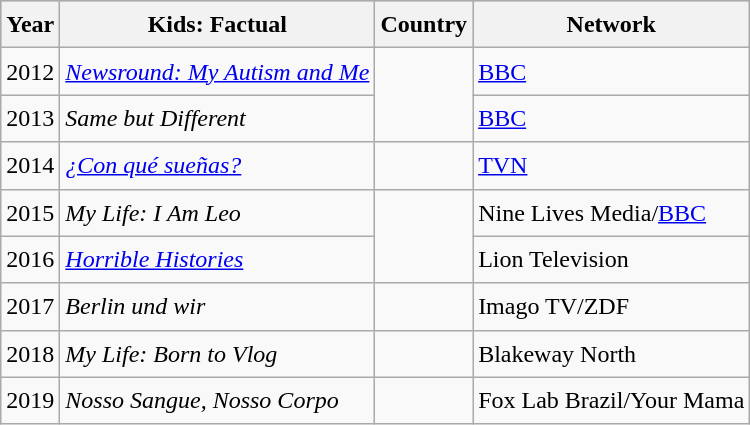<table class="wikitable" style="font-size:1.00em; line-height:1.5em;">
<tr style="background:#b0c4de; text-align:center;">
<th>Year</th>
<th>Kids: Factual</th>
<th>Country</th>
<th>Network</th>
</tr>
<tr>
<td>2012</td>
<td><em><a href='#'>Newsround: My Autism and Me</a></em></td>
<td rowspan="2"></td>
<td><a href='#'>BBC</a></td>
</tr>
<tr>
<td>2013</td>
<td><em>Same but Different</em></td>
<td><a href='#'>BBC</a></td>
</tr>
<tr>
<td>2014</td>
<td><em><a href='#'>¿Con qué sueñas?</a></em></td>
<td></td>
<td><a href='#'>TVN</a></td>
</tr>
<tr>
<td>2015</td>
<td><em>My Life: I Am Leo</em></td>
<td rowspan="2"></td>
<td>Nine Lives Media/<a href='#'>BBC</a></td>
</tr>
<tr>
<td>2016</td>
<td><em><a href='#'>Horrible Histories</a></em></td>
<td>Lion Television</td>
</tr>
<tr>
<td>2017</td>
<td><em>Berlin und wir</em></td>
<td></td>
<td>Imago TV/ZDF</td>
</tr>
<tr>
<td>2018</td>
<td><em>My Life: Born to Vlog</em></td>
<td></td>
<td>Blakeway North</td>
</tr>
<tr>
<td>2019</td>
<td><em>Nosso Sangue, Nosso Corpo</em></td>
<td></td>
<td>Fox Lab Brazil/Your Mama</td>
</tr>
</table>
